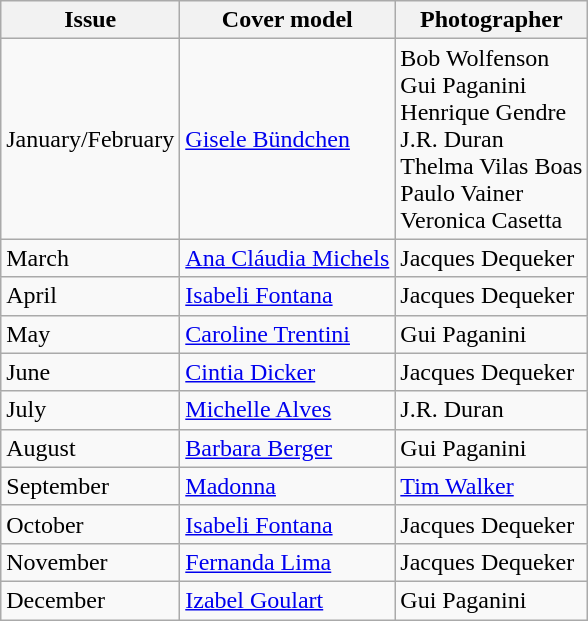<table class="wikitable">
<tr>
<th>Issue</th>
<th>Cover model</th>
<th>Photographer</th>
</tr>
<tr>
<td>January/February</td>
<td><a href='#'>Gisele Bündchen</a></td>
<td>Bob Wolfenson<br>Gui Paganini<br>Henrique Gendre<br>J.R. Duran<br>Thelma Vilas Boas<br>Paulo Vainer<br>Veronica Casetta</td>
</tr>
<tr>
<td>March</td>
<td><a href='#'>Ana Cláudia Michels</a></td>
<td>Jacques Dequeker</td>
</tr>
<tr>
<td>April</td>
<td><a href='#'>Isabeli Fontana</a></td>
<td>Jacques Dequeker</td>
</tr>
<tr>
<td>May</td>
<td><a href='#'>Caroline Trentini</a></td>
<td>Gui Paganini</td>
</tr>
<tr>
<td>June</td>
<td><a href='#'>Cintia Dicker</a></td>
<td>Jacques Dequeker</td>
</tr>
<tr>
<td>July</td>
<td><a href='#'>Michelle Alves</a></td>
<td>J.R. Duran</td>
</tr>
<tr>
<td>August</td>
<td><a href='#'>Barbara Berger</a></td>
<td>Gui Paganini</td>
</tr>
<tr>
<td>September</td>
<td><a href='#'>Madonna</a></td>
<td><a href='#'>Tim Walker</a></td>
</tr>
<tr>
<td>October</td>
<td><a href='#'>Isabeli Fontana</a></td>
<td>Jacques Dequeker</td>
</tr>
<tr>
<td>November</td>
<td><a href='#'>Fernanda Lima</a></td>
<td>Jacques Dequeker</td>
</tr>
<tr>
<td>December</td>
<td><a href='#'>Izabel Goulart</a></td>
<td>Gui Paganini</td>
</tr>
</table>
